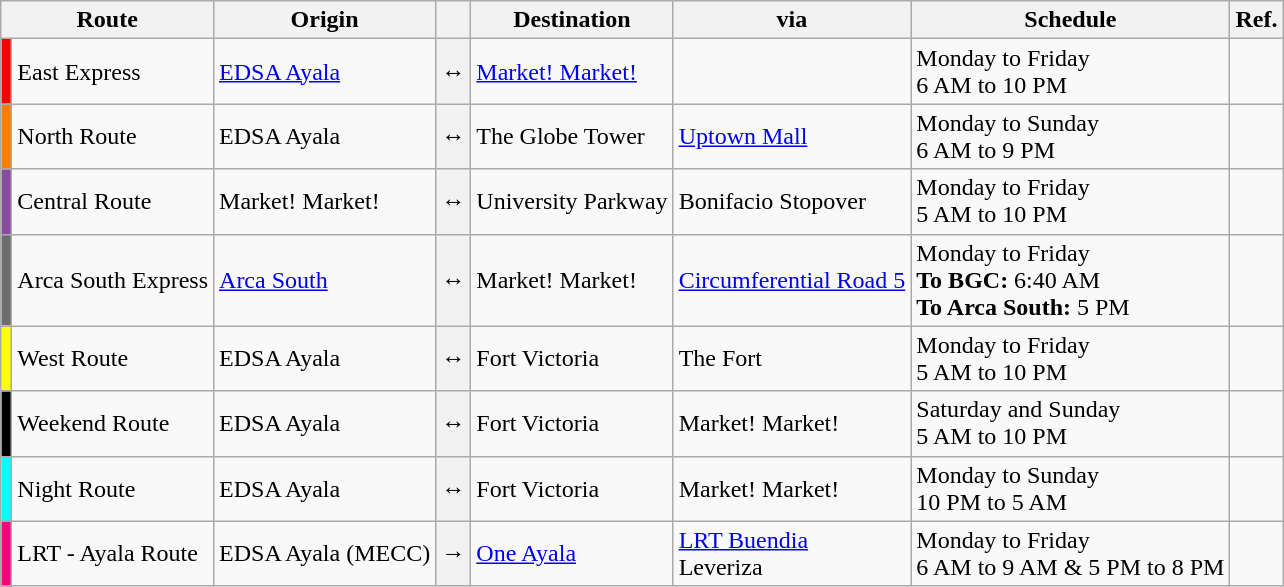<table class="wikitable sortable">
<tr>
<th colspan="2">Route</th>
<th>Origin</th>
<th></th>
<th>Destination</th>
<th>via</th>
<th>Schedule</th>
<th>Ref.</th>
</tr>
<tr>
<td bgcolor="#fe0000"></td>
<td>East Express</td>
<td data-sort-value="EDSA Ayala"> <a href='#'>EDSA Ayala</a></td>
<th>↔</th>
<td data-sort-value="Market Market"> <a href='#'>Market! Market!</a></td>
<td></td>
<td>Monday to Friday<br>6 AM to 10 PM</td>
<td></td>
</tr>
<tr>
<td bgcolor="#fd7d00"></td>
<td>North Route</td>
<td data-sort-value="EDSA Ayala"> EDSA Ayala</td>
<th>↔</th>
<td data-sort-value="BGC Arts Center"> The Globe Tower</td>
<td> <a href='#'>Uptown Mall</a></td>
<td>Monday to Sunday<br>6 AM to 9 PM</td>
<td></td>
</tr>
<tr>
<td bgcolor="884a9d"></td>
<td>Central Route</td>
<td data-sort-value="Market Market"> Market! Market!</td>
<th>↔</th>
<td data-sort-value="University Parkway"> University Parkway</td>
<td> Bonifacio Stopover</td>
<td>Monday to Friday<br>5 AM to 10 PM</td>
<td></td>
</tr>
<tr>
<td bgcolor="6d6d6d"></td>
<td>Arca South Express</td>
<td data-sort-value="Arca South"> <a href='#'>Arca South</a></td>
<th>↔</th>
<td data-sort-value="Market Market">  Market! Market!</td>
<td><a href='#'>Circumferential Road 5</a></td>
<td>Monday to Friday<br><strong>To BGC:</strong> 6:40 AM<br><strong>To Arca South:</strong> 5 PM</td>
<td></td>
</tr>
<tr>
<td bgcolor="#ffff00"></td>
<td>West Route</td>
<td data-sort-value="EDSA Ayala"> EDSA Ayala</td>
<th>↔</th>
<td data-sort-value="Fort Victoria"> Fort Victoria</td>
<td> The Fort</td>
<td>Monday to Friday<br>5 AM to 10 PM</td>
<td></td>
</tr>
<tr>
<td bgcolor="000000"></td>
<td>Weekend Route</td>
<td data-sort-value="EDSA Ayala">  EDSA Ayala</td>
<th>↔</th>
<td data-sort-value="Fort Victoria"> Fort Victoria</td>
<td> Market! Market!</td>
<td>Saturday and Sunday<br>5 AM to 10 PM</td>
<td></td>
</tr>
<tr>
<td bgcolor="#00ffff"></td>
<td>Night Route</td>
<td data-sort-value="EDSA Ayala">  EDSA Ayala</td>
<th>↔</th>
<td data-sort-value="Fort Victoria"> Fort Victoria</td>
<td> Market! Market!</td>
<td>Monday to Sunday<br>10 PM to 5 AM</td>
<td></td>
</tr>
<tr>
<td bgcolor="#ff0080"></td>
<td>LRT - Ayala Route</td>
<td data-sort-value="EDSA Ayala"> EDSA Ayala (MECC)</td>
<th>→</th>
<td data-sort-value="LRT Gil Puyat"> <a href='#'>One Ayala</a></td>
<td>  <a href='#'>LRT Buendia</a><br> Leveriza</td>
<td>Monday to Friday<br>6 AM to 9 AM & 5 PM to 8 PM</td>
<td></td>
</tr>
</table>
